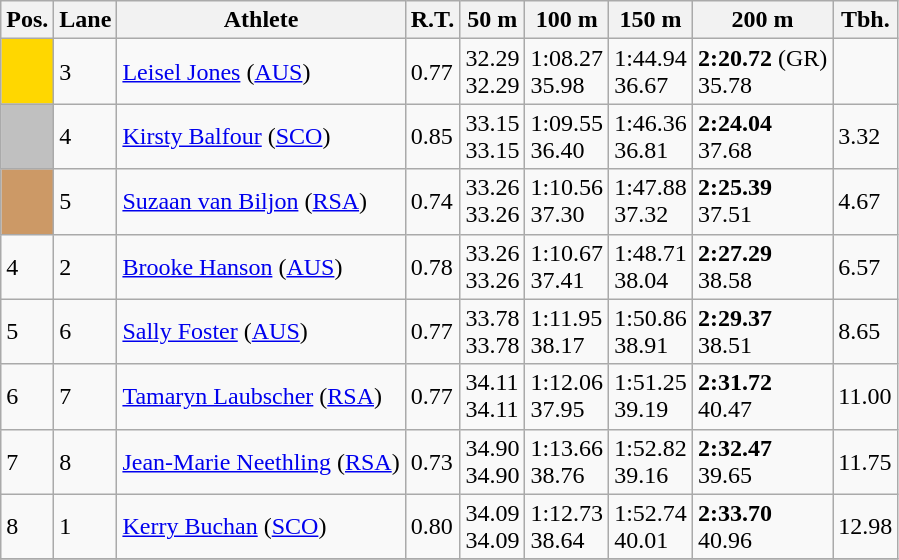<table class="wikitable">
<tr>
<th>Pos.</th>
<th>Lane</th>
<th>Athlete</th>
<th>R.T.</th>
<th>50 m</th>
<th>100 m</th>
<th>150 m</th>
<th>200 m</th>
<th>Tbh.</th>
</tr>
<tr>
<td style="text-align:center;background-color:gold;"></td>
<td>3</td>
<td> <a href='#'>Leisel Jones</a> (<a href='#'>AUS</a>)</td>
<td>0.77</td>
<td>32.29<br>32.29</td>
<td>1:08.27<br>35.98</td>
<td>1:44.94<br>36.67</td>
<td><strong>2:20.72</strong> (GR)<br>35.78</td>
<td> </td>
</tr>
<tr>
<td style="text-align:center;background-color:silver;"></td>
<td>4</td>
<td> <a href='#'>Kirsty Balfour</a> (<a href='#'>SCO</a>)</td>
<td>0.85</td>
<td>33.15<br>33.15</td>
<td>1:09.55<br>36.40</td>
<td>1:46.36<br>36.81</td>
<td><strong>2:24.04</strong><br>37.68</td>
<td>3.32</td>
</tr>
<tr>
<td style="text-align:center;background-color:#cc9966;"></td>
<td>5</td>
<td> <a href='#'>Suzaan van Biljon</a> (<a href='#'>RSA</a>)</td>
<td>0.74</td>
<td>33.26<br>33.26</td>
<td>1:10.56<br>37.30</td>
<td>1:47.88<br>37.32</td>
<td><strong>2:25.39</strong><br>37.51</td>
<td>4.67</td>
</tr>
<tr>
<td>4</td>
<td>2</td>
<td> <a href='#'>Brooke Hanson</a> (<a href='#'>AUS</a>)</td>
<td>0.78</td>
<td>33.26<br>33.26</td>
<td>1:10.67<br>37.41</td>
<td>1:48.71<br>38.04</td>
<td><strong>2:27.29</strong><br>38.58</td>
<td>6.57</td>
</tr>
<tr>
<td>5</td>
<td>6</td>
<td> <a href='#'>Sally Foster</a> (<a href='#'>AUS</a>)</td>
<td>0.77</td>
<td>33.78<br>33.78</td>
<td>1:11.95<br>38.17</td>
<td>1:50.86<br>38.91</td>
<td><strong>2:29.37</strong><br>38.51</td>
<td>8.65</td>
</tr>
<tr>
<td>6</td>
<td>7</td>
<td> <a href='#'>Tamaryn Laubscher</a> (<a href='#'>RSA</a>)</td>
<td>0.77</td>
<td>34.11<br>34.11</td>
<td>1:12.06<br>37.95</td>
<td>1:51.25<br>39.19</td>
<td><strong>2:31.72</strong><br>40.47</td>
<td>11.00</td>
</tr>
<tr>
<td>7</td>
<td>8</td>
<td> <a href='#'>Jean-Marie Neethling</a> (<a href='#'>RSA</a>)</td>
<td>0.73</td>
<td>34.90<br>34.90</td>
<td>1:13.66<br>38.76</td>
<td>1:52.82<br>39.16</td>
<td><strong>2:32.47</strong><br>39.65</td>
<td>11.75</td>
</tr>
<tr>
<td>8</td>
<td>1</td>
<td> <a href='#'>Kerry Buchan</a> (<a href='#'>SCO</a>)</td>
<td>0.80</td>
<td>34.09<br>34.09</td>
<td>1:12.73<br>38.64</td>
<td>1:52.74<br>40.01</td>
<td><strong>2:33.70</strong><br>40.96</td>
<td>12.98</td>
</tr>
<tr>
</tr>
</table>
